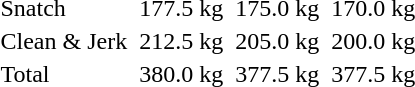<table>
<tr>
<td>Snatch</td>
<td></td>
<td>177.5 kg</td>
<td></td>
<td>175.0 kg</td>
<td></td>
<td>170.0 kg</td>
</tr>
<tr>
<td>Clean & Jerk</td>
<td></td>
<td>212.5 kg</td>
<td></td>
<td>205.0 kg</td>
<td></td>
<td>200.0 kg</td>
</tr>
<tr>
<td>Total</td>
<td></td>
<td>380.0 kg</td>
<td></td>
<td>377.5 kg</td>
<td></td>
<td>377.5 kg</td>
</tr>
</table>
